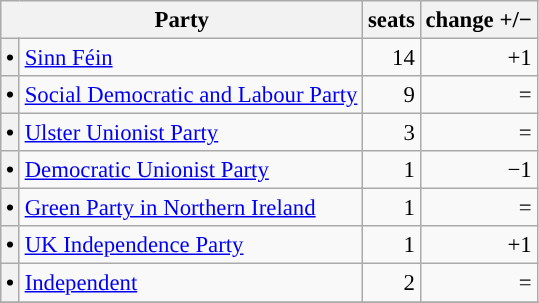<table class="wikitable" style="font-size: 95%;">
<tr>
<th colspan=2>Party</th>
<th>seats</th>
<th>change +/−</th>
</tr>
<tr>
<th style="background-color: "><span>•</span></th>
<td><a href='#'>Sinn Féin</a></td>
<td align="right">14</td>
<td align="right">+1</td>
</tr>
<tr>
<th style="background-color: "><span>•</span></th>
<td><a href='#'>Social Democratic and Labour Party</a></td>
<td align="right">9</td>
<td align="right">=</td>
</tr>
<tr>
<th style="background-color: "><span>•</span></th>
<td><a href='#'>Ulster Unionist Party</a></td>
<td align="right">3</td>
<td align="right">=</td>
</tr>
<tr>
<th style="background-color: "><span>•</span></th>
<td><a href='#'>Democratic Unionist Party</a></td>
<td align="right">1</td>
<td align="right">−1</td>
</tr>
<tr>
<th style="background-color: "><span>•</span></th>
<td><a href='#'>Green Party in Northern Ireland</a></td>
<td align="right">1</td>
<td align="right">=</td>
</tr>
<tr>
<th style="background-color: "><span>•</span></th>
<td><a href='#'>UK Independence Party</a></td>
<td align="right">1</td>
<td align="right">+1</td>
</tr>
<tr>
<th style="background-color: "><span>•</span></th>
<td><a href='#'>Independent</a></td>
<td align="right">2</td>
<td align="right">=</td>
</tr>
<tr>
</tr>
</table>
